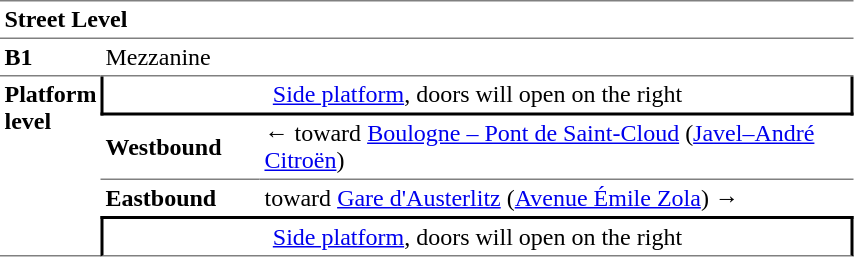<table cellspacing="0" cellpadding="3" border="0">
<tr>
<td colspan="3" data-darkreader-inline-border-bottom="" data-darkreader-inline-border-top="" style="border-bottom:solid 1px gray;border-top:solid 1px gray;" width="50" valign="top"><strong>Street Level</strong></td>
</tr>
<tr>
<td data-darkreader-inline-border-bottom="" style="border-bottom:solid 1px gray;" width="50" valign="top"><strong>B1</strong></td>
<td colspan="2" data-darkreader-inline-border-bottom="" style="border-bottom:solid 1px gray;" width="100" valign="top">Mezzanine</td>
</tr>
<tr>
<td rowspan="4" style="border-bottom:solid 1px gray;" width="50" valign="top"><strong>Platform level</strong></td>
<td colspan="2" style="border-right:solid 2px black;border-left:solid 2px black;border-bottom:solid 2px black;text-align:center;"><a href='#'>Side platform</a>, doors will open on the right</td>
</tr>
<tr>
<td style="border-bottom:solid 1px gray;" width="100"><strong>Westbound</strong></td>
<td style="border-bottom:solid 1px gray;" width="390">←   toward <a href='#'>Boulogne – Pont de Saint-Cloud</a> (<a href='#'>Javel–André Citroën</a>)</td>
</tr>
<tr>
<td><strong>Eastbound</strong></td>
<td>   toward <a href='#'>Gare d'Austerlitz</a> (<a href='#'>Avenue Émile Zola</a>) →</td>
</tr>
<tr>
<td colspan="2" style="border-top:solid 2px black;border-right:solid 2px black;border-left:solid 2px black;border-bottom:solid 1px gray;text-align:center;"><a href='#'>Side platform</a>, doors will open on the right</td>
</tr>
</table>
